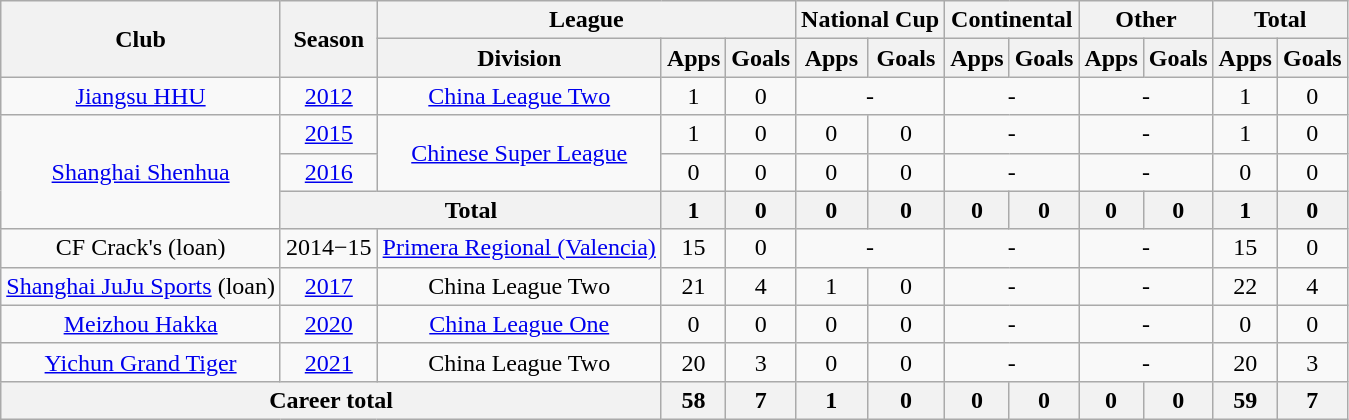<table class="wikitable" style="text-align: center">
<tr>
<th rowspan="2">Club</th>
<th rowspan="2">Season</th>
<th colspan="3">League</th>
<th colspan="2">National Cup</th>
<th colspan="2">Continental</th>
<th colspan="2">Other</th>
<th colspan="2">Total</th>
</tr>
<tr>
<th>Division</th>
<th>Apps</th>
<th>Goals</th>
<th>Apps</th>
<th>Goals</th>
<th>Apps</th>
<th>Goals</th>
<th>Apps</th>
<th>Goals</th>
<th>Apps</th>
<th>Goals</th>
</tr>
<tr>
<td><a href='#'>Jiangsu HHU</a></td>
<td><a href='#'>2012</a></td>
<td><a href='#'>China League Two</a></td>
<td>1</td>
<td>0</td>
<td colspan="2">-</td>
<td colspan="2">-</td>
<td colspan="2">-</td>
<td>1</td>
<td>0</td>
</tr>
<tr>
<td rowspan="3"><a href='#'>Shanghai Shenhua</a></td>
<td><a href='#'>2015</a></td>
<td rowspan="2"><a href='#'>Chinese Super League</a></td>
<td>1</td>
<td>0</td>
<td>0</td>
<td>0</td>
<td colspan="2">-</td>
<td colspan="2">-</td>
<td>1</td>
<td>0</td>
</tr>
<tr>
<td><a href='#'>2016</a></td>
<td>0</td>
<td>0</td>
<td>0</td>
<td>0</td>
<td colspan="2">-</td>
<td colspan="2">-</td>
<td>0</td>
<td>0</td>
</tr>
<tr>
<th colspan="2"><strong>Total</strong></th>
<th>1</th>
<th>0</th>
<th>0</th>
<th>0</th>
<th>0</th>
<th>0</th>
<th>0</th>
<th>0</th>
<th>1</th>
<th>0</th>
</tr>
<tr>
<td>CF Crack's (loan)</td>
<td>2014−15</td>
<td><a href='#'>Primera Regional (Valencia)</a></td>
<td>15</td>
<td>0</td>
<td colspan="2">-</td>
<td colspan="2">-</td>
<td colspan="2">-</td>
<td>15</td>
<td>0</td>
</tr>
<tr>
<td><a href='#'>Shanghai JuJu Sports</a> (loan)</td>
<td><a href='#'>2017</a></td>
<td>China League Two</td>
<td>21</td>
<td>4</td>
<td>1</td>
<td>0</td>
<td colspan="2">-</td>
<td colspan="2">-</td>
<td>22</td>
<td>4</td>
</tr>
<tr>
<td><a href='#'>Meizhou Hakka</a></td>
<td><a href='#'>2020</a></td>
<td><a href='#'>China League One</a></td>
<td>0</td>
<td>0</td>
<td>0</td>
<td>0</td>
<td colspan="2">-</td>
<td colspan="2">-</td>
<td>0</td>
<td>0</td>
</tr>
<tr>
<td><a href='#'>Yichun Grand Tiger</a></td>
<td><a href='#'>2021</a></td>
<td>China League Two</td>
<td>20</td>
<td>3</td>
<td>0</td>
<td>0</td>
<td colspan="2">-</td>
<td colspan="2">-</td>
<td>20</td>
<td>3</td>
</tr>
<tr>
<th colspan=3>Career total</th>
<th>58</th>
<th>7</th>
<th>1</th>
<th>0</th>
<th>0</th>
<th>0</th>
<th>0</th>
<th>0</th>
<th>59</th>
<th>7</th>
</tr>
</table>
